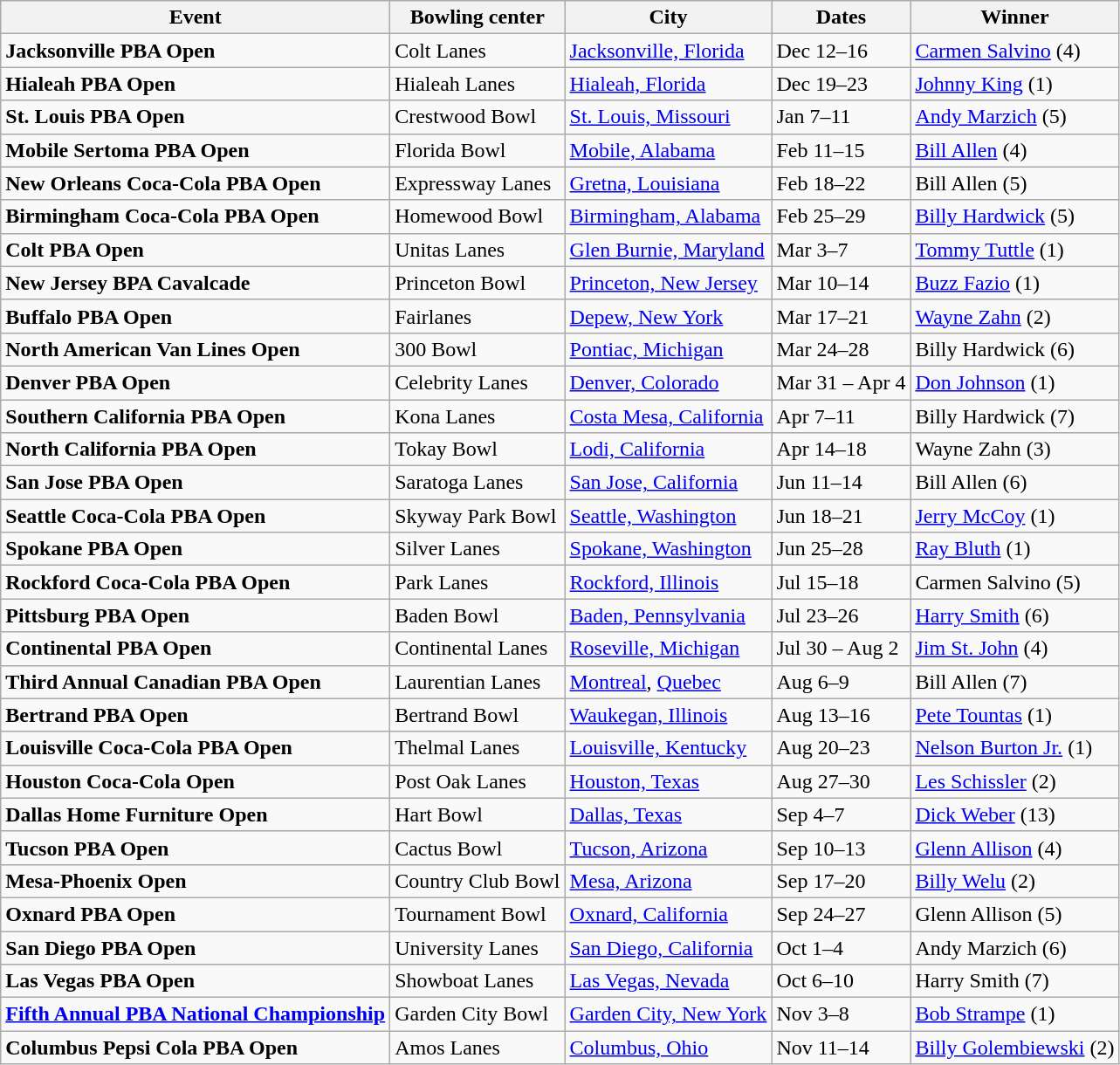<table class="wikitable">
<tr>
<th>Event</th>
<th>Bowling center</th>
<th>City</th>
<th>Dates</th>
<th>Winner</th>
</tr>
<tr>
<td><strong>Jacksonville PBA Open</strong></td>
<td>Colt Lanes</td>
<td><a href='#'>Jacksonville, Florida</a></td>
<td>Dec 12–16</td>
<td><a href='#'>Carmen Salvino</a> (4)</td>
</tr>
<tr>
<td><strong>Hialeah PBA Open</strong></td>
<td>Hialeah Lanes</td>
<td><a href='#'>Hialeah, Florida</a></td>
<td>Dec 19–23</td>
<td><a href='#'>Johnny King</a> (1)</td>
</tr>
<tr>
<td><strong>St. Louis PBA Open</strong></td>
<td>Crestwood Bowl</td>
<td><a href='#'>St. Louis, Missouri</a></td>
<td>Jan 7–11</td>
<td><a href='#'>Andy Marzich</a> (5)</td>
</tr>
<tr>
<td><strong>Mobile Sertoma PBA Open</strong></td>
<td>Florida Bowl</td>
<td><a href='#'>Mobile, Alabama</a></td>
<td>Feb 11–15</td>
<td><a href='#'>Bill Allen</a> (4)</td>
</tr>
<tr>
<td><strong>New Orleans Coca-Cola PBA Open</strong></td>
<td>Expressway Lanes</td>
<td><a href='#'>Gretna, Louisiana</a></td>
<td>Feb 18–22</td>
<td>Bill Allen (5)</td>
</tr>
<tr>
<td><strong>Birmingham Coca-Cola PBA Open</strong></td>
<td>Homewood Bowl</td>
<td><a href='#'>Birmingham, Alabama</a></td>
<td>Feb 25–29</td>
<td><a href='#'>Billy Hardwick</a> (5)</td>
</tr>
<tr>
<td><strong>Colt PBA Open</strong></td>
<td>Unitas Lanes</td>
<td><a href='#'>Glen Burnie, Maryland</a></td>
<td>Mar 3–7</td>
<td><a href='#'>Tommy Tuttle</a> (1)</td>
</tr>
<tr>
<td><strong>New Jersey BPA Cavalcade</strong></td>
<td>Princeton Bowl</td>
<td><a href='#'>Princeton, New Jersey</a></td>
<td>Mar 10–14</td>
<td><a href='#'>Buzz Fazio</a> (1)</td>
</tr>
<tr>
<td><strong>Buffalo PBA Open</strong></td>
<td>Fairlanes</td>
<td><a href='#'>Depew, New York</a></td>
<td>Mar 17–21</td>
<td><a href='#'>Wayne Zahn</a> (2)</td>
</tr>
<tr>
<td><strong>North American Van Lines Open</strong></td>
<td>300 Bowl</td>
<td><a href='#'>Pontiac, Michigan</a></td>
<td>Mar 24–28</td>
<td>Billy Hardwick (6)</td>
</tr>
<tr>
<td><strong>Denver PBA Open</strong></td>
<td>Celebrity Lanes</td>
<td><a href='#'>Denver, Colorado</a></td>
<td>Mar 31 – Apr 4</td>
<td><a href='#'>Don Johnson</a> (1)</td>
</tr>
<tr>
<td><strong>Southern California PBA Open</strong></td>
<td>Kona Lanes</td>
<td><a href='#'>Costa Mesa, California</a></td>
<td>Apr 7–11</td>
<td>Billy Hardwick (7)</td>
</tr>
<tr>
<td><strong>North California PBA Open</strong></td>
<td>Tokay Bowl</td>
<td><a href='#'>Lodi, California</a></td>
<td>Apr 14–18</td>
<td>Wayne Zahn (3)</td>
</tr>
<tr>
<td><strong>San Jose PBA Open</strong></td>
<td>Saratoga Lanes</td>
<td><a href='#'>San Jose, California</a></td>
<td>Jun 11–14</td>
<td>Bill Allen (6)</td>
</tr>
<tr>
<td><strong>Seattle Coca-Cola PBA Open</strong></td>
<td>Skyway Park Bowl</td>
<td><a href='#'>Seattle, Washington</a></td>
<td>Jun 18–21</td>
<td><a href='#'>Jerry McCoy</a> (1)</td>
</tr>
<tr>
<td><strong>Spokane PBA Open</strong></td>
<td>Silver Lanes</td>
<td><a href='#'>Spokane, Washington</a></td>
<td>Jun 25–28</td>
<td><a href='#'>Ray Bluth</a> (1)</td>
</tr>
<tr>
<td><strong>Rockford Coca-Cola PBA Open</strong></td>
<td>Park Lanes</td>
<td><a href='#'>Rockford, Illinois</a></td>
<td>Jul 15–18</td>
<td>Carmen Salvino (5)</td>
</tr>
<tr>
<td><strong>Pittsburg PBA Open</strong></td>
<td>Baden Bowl</td>
<td><a href='#'>Baden, Pennsylvania</a></td>
<td>Jul 23–26</td>
<td><a href='#'>Harry Smith</a> (6)</td>
</tr>
<tr>
<td><strong>Continental PBA Open</strong></td>
<td>Continental Lanes</td>
<td><a href='#'>Roseville, Michigan</a></td>
<td>Jul 30 – Aug 2</td>
<td><a href='#'>Jim St. John</a> (4)</td>
</tr>
<tr>
<td><strong>Third Annual Canadian PBA Open</strong></td>
<td>Laurentian Lanes</td>
<td><a href='#'>Montreal</a>, <a href='#'>Quebec</a></td>
<td>Aug 6–9</td>
<td>Bill Allen (7)</td>
</tr>
<tr>
<td><strong>Bertrand PBA Open</strong></td>
<td>Bertrand Bowl</td>
<td><a href='#'>Waukegan, Illinois</a></td>
<td>Aug 13–16</td>
<td><a href='#'>Pete Tountas</a> (1)</td>
</tr>
<tr>
<td><strong>Louisville Coca-Cola PBA Open</strong></td>
<td>Thelmal Lanes</td>
<td><a href='#'>Louisville, Kentucky</a></td>
<td>Aug 20–23</td>
<td><a href='#'>Nelson Burton Jr.</a> (1)</td>
</tr>
<tr>
<td><strong>Houston Coca-Cola Open</strong></td>
<td>Post Oak Lanes</td>
<td><a href='#'>Houston, Texas</a></td>
<td>Aug 27–30</td>
<td><a href='#'>Les Schissler</a> (2)</td>
</tr>
<tr>
<td><strong>Dallas Home Furniture Open</strong></td>
<td>Hart Bowl</td>
<td><a href='#'>Dallas, Texas</a></td>
<td>Sep 4–7</td>
<td><a href='#'>Dick Weber</a> (13)</td>
</tr>
<tr>
<td><strong>Tucson PBA Open</strong></td>
<td>Cactus Bowl</td>
<td><a href='#'>Tucson, Arizona</a></td>
<td>Sep 10–13</td>
<td><a href='#'>Glenn Allison</a> (4)</td>
</tr>
<tr>
<td><strong>Mesa-Phoenix Open</strong></td>
<td>Country Club Bowl</td>
<td><a href='#'>Mesa, Arizona</a></td>
<td>Sep 17–20</td>
<td><a href='#'>Billy Welu</a> (2)</td>
</tr>
<tr>
<td><strong>Oxnard PBA Open</strong></td>
<td>Tournament Bowl</td>
<td><a href='#'>Oxnard, California</a></td>
<td>Sep 24–27</td>
<td>Glenn Allison (5)</td>
</tr>
<tr>
<td><strong>San Diego PBA Open</strong></td>
<td>University Lanes</td>
<td><a href='#'>San Diego, California</a></td>
<td>Oct 1–4</td>
<td>Andy Marzich (6)</td>
</tr>
<tr>
<td><strong>Las Vegas PBA Open</strong></td>
<td>Showboat Lanes</td>
<td><a href='#'>Las Vegas, Nevada</a></td>
<td>Oct 6–10</td>
<td>Harry Smith (7)</td>
</tr>
<tr>
<td><strong><a href='#'>Fifth Annual PBA National Championship</a></strong></td>
<td>Garden City Bowl</td>
<td><a href='#'>Garden City, New York</a></td>
<td>Nov 3–8</td>
<td><a href='#'>Bob Strampe</a> (1)</td>
</tr>
<tr>
<td><strong>Columbus Pepsi Cola PBA Open</strong></td>
<td>Amos Lanes</td>
<td><a href='#'>Columbus, Ohio</a></td>
<td>Nov 11–14</td>
<td><a href='#'>Billy Golembiewski</a> (2)</td>
</tr>
</table>
